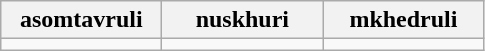<table class="wikitable" style="width:100">
<tr>
<th width="100">asomtavruli</th>
<th width="100">nuskhuri</th>
<th width="100">mkhedruli</th>
</tr>
<tr>
<td align="center"></td>
<td align="center"></td>
<td align="center"></td>
</tr>
</table>
